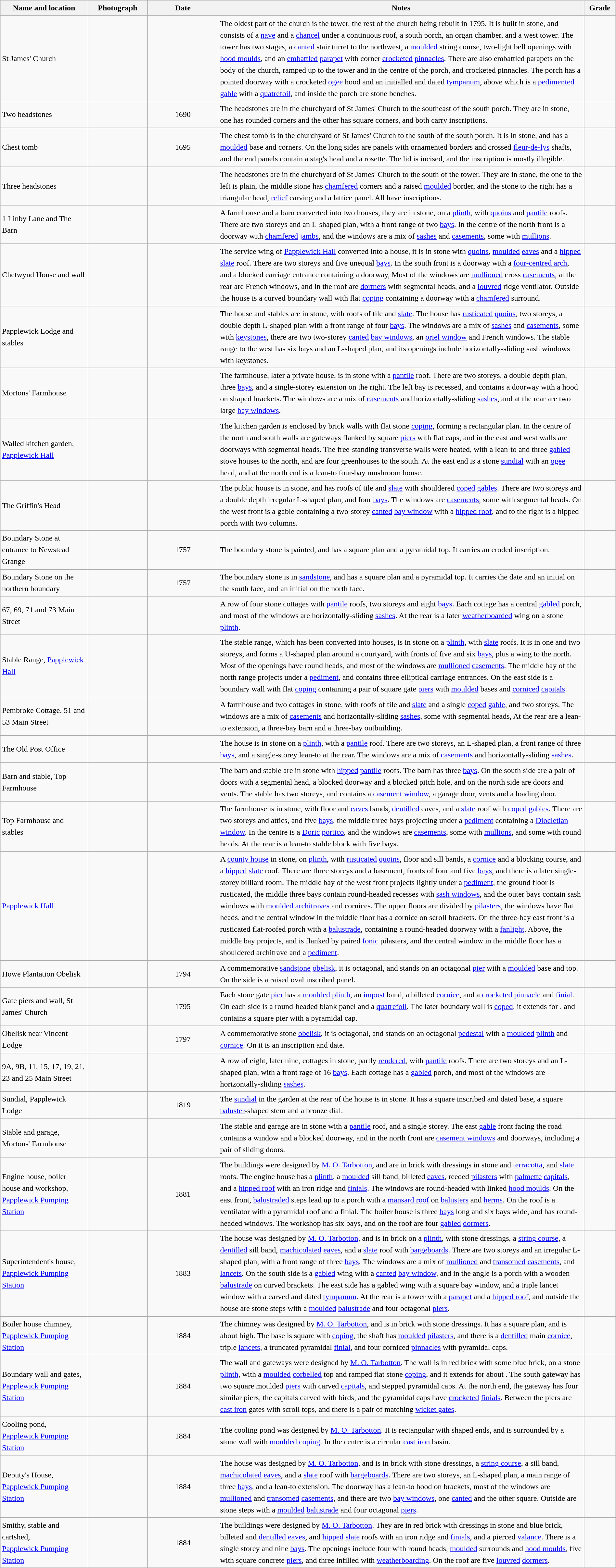<table class="wikitable sortable plainrowheaders" style="width:100%; border:0px; text-align:left; line-height:150%">
<tr>
<th scope="col"  style="width:150px">Name and location</th>
<th scope="col"  style="width:100px" class="unsortable">Photograph</th>
<th scope="col"  style="width:120px">Date</th>
<th scope="col"  style="width:650px" class="unsortable">Notes</th>
<th scope="col"  style="width:50px">Grade</th>
</tr>
<tr>
<td>St James' Church<br><small></small></td>
<td></td>
<td align="center"></td>
<td>The oldest part of the church is the tower, the rest of the church being rebuilt in 1795.  It is built in stone, and consists of a <a href='#'>nave</a> and a <a href='#'>chancel</a> under a continuous roof, a south porch, an organ chamber, and a west tower.  The tower has two stages, a <a href='#'>canted</a> stair turret to the northwest, a <a href='#'>moulded</a> string course, two-light bell openings with <a href='#'>hood moulds</a>, and an <a href='#'>embattled</a> <a href='#'>parapet</a> with corner <a href='#'>crocketed</a> <a href='#'>pinnacles</a>.  There are also embattled parapets on the body of the church, ramped up to the tower and in the centre of the porch, and crocketed pinnacles.  The porch has a pointed doorway with a crocketed <a href='#'>ogee</a> hood and an initialled and dated <a href='#'>tympanum</a>, above which is a <a href='#'>pedimented</a> <a href='#'>gable</a> with a <a href='#'>quatrefoil</a>, and inside the porch are stone benches.</td>
<td align="center" ></td>
</tr>
<tr>
<td>Two headstones<br><small></small></td>
<td></td>
<td align="center">1690</td>
<td>The headstones are in the churchyard of St James' Church to the southeast of the south porch.  They are in stone, one has rounded corners and the other has square corners, and both carry inscriptions.</td>
<td align="center" ></td>
</tr>
<tr>
<td>Chest tomb<br><small></small></td>
<td></td>
<td align="center">1695</td>
<td>The chest tomb is in the churchyard of St James' Church to the south of the south porch.  It is in stone, and has a <a href='#'>moulded</a> base and corners.  On the long sides are panels with ornamented borders and crossed <a href='#'>fleur-de-lys</a> shafts, and the end panels contain a stag's head and a rosette.  The lid is incised, and the inscription is mostly illegible.</td>
<td align="center" ></td>
</tr>
<tr>
<td>Three headstones<br><small></small></td>
<td></td>
<td align="center"></td>
<td>The headstones are in the churchyard of St James' Church to the south of the tower.  They are in stone, the one to the left is plain, the middle stone has <a href='#'>chamfered</a> corners and a raised <a href='#'>moulded</a> border, and the stone to the right has a triangular head, <a href='#'>relief</a> carving and a lattice panel. All have inscriptions.</td>
<td align="center" ></td>
</tr>
<tr>
<td>1 Linby Lane and The Barn<br><small></small></td>
<td></td>
<td align="center"></td>
<td>A farmhouse and a barn converted into two houses, they are in stone, on a <a href='#'>plinth</a>, with <a href='#'>quoins</a> and <a href='#'>pantile</a> roofs.  There are two storeys and an L-shaped plan, with a front range of two <a href='#'>bays</a>.  In the centre of the north front is a doorway with <a href='#'>chamfered</a> <a href='#'>jambs</a>, and the windows are a mix of <a href='#'>sashes</a> and <a href='#'>casements</a>, some with <a href='#'>mullions</a>.</td>
<td align="center" ></td>
</tr>
<tr>
<td>Chetwynd House and wall<br><small></small></td>
<td></td>
<td align="center"></td>
<td>The service wing of <a href='#'>Papplewick Hall</a> converted into a house, it is in stone with <a href='#'>quoins</a>, <a href='#'>moulded</a> <a href='#'>eaves</a> and a <a href='#'>hipped</a> <a href='#'>slate</a> roof.  There are two storeys and five unequal <a href='#'>bays</a>.  In the south front is a doorway with a <a href='#'>four-centred arch</a>, and a blocked carriage entrance containing a doorway,  Most of the windows are <a href='#'>mullioned</a> cross <a href='#'>casements</a>, at the rear are French windows, and in the roof are <a href='#'>dormers</a> with segmental heads, and a <a href='#'>louvred</a> ridge ventilator.  Outside the house is a curved boundary wall with flat <a href='#'>coping</a> containing a doorway with a <a href='#'>chamfered</a> surround.</td>
<td align="center" ></td>
</tr>
<tr>
<td>Papplewick Lodge and stables<br><small></small></td>
<td></td>
<td align="center"></td>
<td>The house and stables are in stone, with roofs of tile and <a href='#'>slate</a>.  The house has <a href='#'>rusticated</a> <a href='#'>quoins</a>, two storeys, a double depth L-shaped plan with a front range of four <a href='#'>bays</a>.  The windows are a mix of <a href='#'>sashes</a> and <a href='#'>casements</a>, some with <a href='#'>keystones</a>, there are two two-storey <a href='#'>canted</a> <a href='#'>bay windows</a>, an <a href='#'>oriel window</a> and French windows.  The stable range to the west has six bays and an L-shaped plan, and its openings include horizontally-sliding sash windows with keystones.</td>
<td align="center" ></td>
</tr>
<tr>
<td>Mortons' Farmhouse<br><small></small></td>
<td></td>
<td align="center"></td>
<td>The farmhouse, later a private house, is in stone with a <a href='#'>pantile</a> roof.  There are two storeys, a double depth plan, three <a href='#'>bays</a>, and a single-storey extension on the right.  The left bay is recessed, and contains a doorway with a hood on shaped brackets.  The windows are a mix of <a href='#'>casements</a> and horizontally-sliding <a href='#'>sashes</a>, and at the rear are two large <a href='#'>bay windows</a>.</td>
<td align="center" ></td>
</tr>
<tr>
<td>Walled kitchen garden,<br><a href='#'>Papplewick Hall</a><br><small></small></td>
<td></td>
<td align="center"></td>
<td>The kitchen garden is enclosed by brick walls with flat stone <a href='#'>coping</a>, forming a rectangular plan.  In the centre of the north and south walls are gateways flanked by square <a href='#'>piers</a> with flat caps, and in the east and west walls are doorways with segmental heads.  The free-standing transverse walls were heated, with a lean-to and three <a href='#'>gabled</a> stove houses to the north, and are four greenhouses to the south.  At the east end is a stone <a href='#'>sundial</a> with an <a href='#'>ogee</a> head, and at the north end is a lean-to four-bay mushroom house.</td>
<td align="center" ></td>
</tr>
<tr>
<td>The Griffin's Head<br><small></small></td>
<td></td>
<td align="center"></td>
<td>The public house is in stone, and has roofs of tile and <a href='#'>slate</a> with shouldered <a href='#'>coped</a> <a href='#'>gables</a>.  There are two storeys and a double depth irregular L-shaped plan, and four <a href='#'>bays</a>.  The windows are <a href='#'>casements</a>, some with segmental heads.  On the west front is a gable containing a two-storey <a href='#'>canted</a> <a href='#'>bay window</a> with a <a href='#'>hipped roof</a>, and to the right is a hipped porch with two columns.</td>
<td align="center" ></td>
</tr>
<tr>
<td>Boundary Stone at entrance to Newstead Grange<br><small></small></td>
<td></td>
<td align="center">1757</td>
<td>The boundary stone is painted, and has a square plan and a pyramidal top.  It carries an eroded inscription.</td>
<td align="center" ></td>
</tr>
<tr>
<td>Boundary Stone on the northern boundary<br><small></small></td>
<td></td>
<td align="center">1757</td>
<td>The boundary stone is in <a href='#'>sandstone</a>, and has a square plan and a pyramidal top.  It carries the date and an initial on the south face, and an initial on the north face.</td>
<td align="center" ></td>
</tr>
<tr>
<td>67, 69, 71 and 73 Main Street<br><small></small></td>
<td></td>
<td align="center"></td>
<td>A row of four stone cottages with <a href='#'>pantile</a> roofs, two storeys and eight <a href='#'>bays</a>.  Each cottage has a central <a href='#'>gabled</a> porch, and most of the windows are horizontally-sliding <a href='#'>sashes</a>.  At the rear is a later <a href='#'>weatherboarded</a> wing on a stone <a href='#'>plinth</a>.</td>
<td align="center" ></td>
</tr>
<tr>
<td>Stable Range, <a href='#'>Papplewick Hall</a><br><small></small></td>
<td></td>
<td align="center"></td>
<td>The stable range, which has been converted into houses, is in stone on a <a href='#'>plinth</a>, with <a href='#'>slate</a> roofs.  It is in one and two storeys, and forms a U-shaped plan around a courtyard, with fronts of five and six <a href='#'>bays</a>, plus a wing to the north.  Most of the openings have round heads, and most of the windows are <a href='#'>mullioned</a> <a href='#'>casements</a>.  The middle bay of the north range projects under a <a href='#'>pediment</a>, and contains three elliptical carriage entrances.  On the east side is a boundary wall with flat <a href='#'>coping</a> containing a pair of square gate <a href='#'>piers</a> with <a href='#'>moulded</a> bases and <a href='#'>corniced</a> <a href='#'>capitals</a>.</td>
<td align="center" ></td>
</tr>
<tr>
<td>Pembroke Cottage. 51 and 53 Main Street<br><small></small></td>
<td></td>
<td align="center"></td>
<td>A farmhouse and two cottages in stone, with roofs of tile and <a href='#'>slate</a> and a single <a href='#'>coped</a> <a href='#'>gable</a>, and two storeys.  The windows are a mix of <a href='#'>casements</a> and horizontally-sliding <a href='#'>sashes</a>, some with segmental heads,  At the rear are a lean-to extension, a three-bay barn and a three-bay outbuilding.</td>
<td align="center" ></td>
</tr>
<tr>
<td>The Old Post Office<br><small></small></td>
<td></td>
<td align="center"></td>
<td>The house is in stone on a <a href='#'>plinth</a>, with a <a href='#'>pantile</a> roof.  There are two storeys, an L-shaped plan, a front range of three <a href='#'>bays</a>, and a single-storey lean-to at the rear.  The windows are a mix of <a href='#'>casements</a> and horizontally-sliding <a href='#'>sashes</a>.</td>
<td align="center" ></td>
</tr>
<tr>
<td>Barn and stable, Top Farmhouse<br><small></small></td>
<td></td>
<td align="center"></td>
<td>The barn and stable are in stone with <a href='#'>hipped</a> <a href='#'>pantile</a> roofs.  The barn has three <a href='#'>bays</a>.  On the south side are a pair of doors with a segmental head, a blocked doorway and a blocked pitch hole, and on the north side are doors and vents.  The stable has two storeys, and contains a <a href='#'>casement window</a>, a garage door, vents and a loading door.</td>
<td align="center" ></td>
</tr>
<tr>
<td>Top Farmhouse and stables<br><small></small></td>
<td></td>
<td align="center"></td>
<td>The farmhouse is in stone, with floor and <a href='#'>eaves</a> bands, <a href='#'>dentilled</a> eaves, and a <a href='#'>slate</a> roof with <a href='#'>coped</a> <a href='#'>gables</a>.  There are two storeys and attics, and five <a href='#'>bays</a>, the middle three bays projecting under a <a href='#'>pediment</a> containing a <a href='#'>Diocletian window</a>.  In the centre is a <a href='#'>Doric</a> <a href='#'>portico</a>, and the windows are <a href='#'>casements</a>, some with <a href='#'>mullions</a>, and some with round heads.  At the rear is a lean-to stable block with five bays.</td>
<td align="center" ></td>
</tr>
<tr>
<td><a href='#'>Papplewick Hall</a><br><small></small></td>
<td></td>
<td align="center"></td>
<td>A <a href='#'>county house</a> in stone, on  <a href='#'>plinth</a>, with <a href='#'>rusticated</a> <a href='#'>quoins</a>, floor and sill bands, a <a href='#'>cornice</a> and a blocking course, and a <a href='#'>hipped</a> <a href='#'>slate</a> roof.  There are three storeys and a basement, fronts of four and five <a href='#'>bays</a>, and there is a later single-storey billiard room.  The middle bay of the west front projects lightly under a <a href='#'>pediment</a>, the ground floor is rusticated, the middle three bays contain round-headed recesses with <a href='#'>sash windows</a>, and the outer bays contain sash windows with <a href='#'>moulded</a> <a href='#'>architraves</a> and cornices.  The upper floors are divided by <a href='#'>pilasters</a>, the windows have flat heads, and the central window in the middle floor has a cornice on scroll brackets.  On the three-bay east front is a rusticated flat-roofed porch with a <a href='#'>balustrade</a>, containing a round-headed doorway with a <a href='#'>fanlight</a>.  Above, the middle bay projects, and is flanked by paired <a href='#'>Ionic</a> pilasters, and the central window in the middle floor has a shouldered architrave and a <a href='#'>pediment</a>.</td>
<td align="center" ></td>
</tr>
<tr>
<td>Howe Plantation Obelisk<br><small></small></td>
<td></td>
<td align="center">1794</td>
<td>A commemorative <a href='#'>sandstone</a> <a href='#'>obelisk</a>, it is octagonal, and stands on an octagonal <a href='#'>pier</a> with a <a href='#'>moulded</a> base and top.  On the side is a raised oval inscribed panel.</td>
<td align="center" ></td>
</tr>
<tr>
<td>Gate piers and wall, St James' Church<br><small></small></td>
<td></td>
<td align="center">1795</td>
<td>Each stone gate <a href='#'>pier</a> has a <a href='#'>moulded</a> <a href='#'>plinth</a>, an <a href='#'>impost</a> band, a billeted <a href='#'>cornice</a>, and a <a href='#'>crocketed</a> <a href='#'>pinnacle</a> and <a href='#'>finial</a>.  On each side is a round-headed blank panel and a <a href='#'>quatrefoil</a>.  The later boundary wall is <a href='#'>coped</a>, it extends for , and contains a square pier with a pyramidal cap.</td>
<td align="center" ></td>
</tr>
<tr>
<td>Obelisk near Vincent Lodge<br><small></small></td>
<td></td>
<td align="center">1797</td>
<td>A commemorative stone <a href='#'>obelisk</a>, it is octagonal, and stands on an octagonal <a href='#'>pedestal</a> with a <a href='#'>moulded</a> <a href='#'>plinth</a> and <a href='#'>cornice</a>.  On it is an inscription and date.</td>
<td align="center" ></td>
</tr>
<tr>
<td>9A, 9B, 11, 15, 17, 19, 21, 23 and 25 Main Street<br><small></small></td>
<td></td>
<td align="center"></td>
<td>A row of eight, later nine, cottages in stone, partly <a href='#'>rendered</a>, with <a href='#'>pantile</a> roofs.  There are two storeys and an L-shaped plan, with a front rage of 16 <a href='#'>bays</a>.  Each cottage has a <a href='#'>gabled</a> porch, and most of the windows are horizontally-sliding <a href='#'>sashes</a>.</td>
<td align="center" ></td>
</tr>
<tr>
<td>Sundial, Papplewick Lodge<br><small></small></td>
<td></td>
<td align="center">1819</td>
<td>The <a href='#'>sundial</a> in the garden at the rear of the house is in stone.  It has a square inscribed and dated base, a square <a href='#'>baluster</a>-shaped stem and a bronze dial.</td>
<td align="center" ></td>
</tr>
<tr>
<td>Stable and garage,<br>Mortons' Farmhouse<br><small></small></td>
<td></td>
<td align="center"></td>
<td>The stable and garage are in stone with a <a href='#'>pantile</a> roof, and a single storey.  The east <a href='#'>gable</a> front facing the road contains a window and a blocked doorway, and in the north front are <a href='#'>casement windows</a> and doorways, including a pair of sliding doors.</td>
<td align="center" ></td>
</tr>
<tr>
<td>Engine house, boiler house and workshop,<br><a href='#'>Papplewick Pumping Station</a><br><small></small></td>
<td></td>
<td align="center">1881</td>
<td>The buildings were designed by <a href='#'>M. O. Tarbotton</a>, and are in brick with dressings in stone and <a href='#'>terracotta</a>, and <a href='#'>slate</a> roofs.  The engine house has a <a href='#'>plinth</a>, a <a href='#'>moulded</a> sill band, billeted <a href='#'>eaves</a>, reeded <a href='#'>pilasters</a> with <a href='#'>palmette</a> <a href='#'>capitals</a>, and a <a href='#'>hipped roof</a> with an iron ridge and <a href='#'>finials</a>.  The windows are round-headed with linked <a href='#'>hood moulds</a>.  On the east front, <a href='#'>balustraded</a> steps lead up to a porch with a <a href='#'>mansard roof</a> on <a href='#'>balusters</a> and <a href='#'>herms</a>.  On the roof is a ventilator with a pyramidal roof and a finial.  The boiler house is three <a href='#'>bays</a> long and six bays wide, and has round-headed windows.  The workshop has six bays, and on the roof are four <a href='#'>gabled</a> <a href='#'>dormers</a>.</td>
<td align="center" ></td>
</tr>
<tr>
<td>Superintendent's house,<br><a href='#'>Papplewick Pumping Station</a><br><small></small></td>
<td></td>
<td align="center">1883</td>
<td>The house was designed by <a href='#'>M. O. Tarbotton</a>, and is in brick on a <a href='#'>plinth</a>, with stone dressings, a <a href='#'>string course</a>, a <a href='#'>dentilled</a> sill band, <a href='#'>machicolated</a> <a href='#'>eaves</a>, and a <a href='#'>slate</a> roof with <a href='#'>bargeboards</a>.  There are two storeys and an irregular L-shaped plan, with a front range of three <a href='#'>bays</a>.  The windows are a mix of <a href='#'>mullioned</a> and <a href='#'>transomed</a> <a href='#'>casements</a>, and <a href='#'>lancets</a>.  On the south side is a <a href='#'>gabled</a> wing with a <a href='#'>canted</a> <a href='#'>bay window</a>, and in the angle is a porch with a wooden <a href='#'>balustrade</a> on curved brackets.  The east side has a gabled wing with a square bay window, and a triple lancet window with a carved and dated <a href='#'>tympanum</a>.  At the rear is a tower with a <a href='#'>parapet</a> and a <a href='#'>hipped roof</a>, and outside the house are stone steps with a <a href='#'>moulded</a> <a href='#'>balustrade</a> and four octagonal <a href='#'>piers</a>.</td>
<td align="center" ></td>
</tr>
<tr>
<td>Boiler house chimney,<br><a href='#'>Papplewick Pumping Station</a><br><small></small></td>
<td></td>
<td align="center">1884</td>
<td>The chimney was designed by <a href='#'>M. O. Tarbotton</a>, and is in brick with stone dressings.  It has a square plan, and is about  high.  The base is square with <a href='#'>coping</a>, the shaft has <a href='#'>moulded</a> <a href='#'>pilasters</a>, and there is a <a href='#'>dentilled</a> main <a href='#'>cornice</a>, triple <a href='#'>lancets</a>, a truncated pyramidal <a href='#'>finial</a>, and four corniced <a href='#'>pinnacles</a> with pyramidal caps.</td>
<td align="center" ></td>
</tr>
<tr>
<td>Boundary wall and gates,<br><a href='#'>Papplewick Pumping Station</a><br><small></small></td>
<td></td>
<td align="center">1884</td>
<td>The wall and gateways were designed by <a href='#'>M. O. Tarbotton</a>.  The wall is in red brick with some blue brick, on a stone <a href='#'>plinth</a>, with a <a href='#'>moulded</a> <a href='#'>corbelled</a> top and ramped flat stone <a href='#'>coping</a>, and it extends for about .  The south gateway has two square moulded <a href='#'>piers</a> with carved <a href='#'>capitals</a>, and stepped pyramidal caps.  At the north end, the gateway has four similar piers, the capitals carved with birds, and the pyramidal caps have <a href='#'>crocketed</a> <a href='#'>finials</a>.  Between the piers are <a href='#'>cast iron</a> gates with scroll tops, and there is a pair of matching <a href='#'>wicket gates</a>.</td>
<td align="center" ></td>
</tr>
<tr>
<td>Cooling pond,<br><a href='#'>Papplewick Pumping Station</a><br><small></small></td>
<td></td>
<td align="center">1884</td>
<td>The cooling pond was designed by <a href='#'>M. O. Tarbotton</a>.  It is rectangular with shaped ends, and is surrounded by a stone wall with <a href='#'>moulded</a> <a href='#'>coping</a>.  In the centre is a circular <a href='#'>cast iron</a> basin.</td>
<td align="center" ></td>
</tr>
<tr>
<td>Deputy's House,<br><a href='#'>Papplewick Pumping Station</a><br><small></small></td>
<td></td>
<td align="center">1884</td>
<td>The house was designed by <a href='#'>M. O. Tarbotton</a>, and is in brick with stone dressings, a <a href='#'>string course</a>, a sill band, <a href='#'>machicolated</a> <a href='#'>eaves</a>, and a <a href='#'>slate</a> roof with <a href='#'>bargeboards</a>.  There are two storeys, an L-shaped plan, a main range of three <a href='#'>bays</a>, and a lean-to extension.  The doorway has a lean-to hood on brackets, most of the windows are <a href='#'>mullioned</a> and <a href='#'>transomed</a> <a href='#'>casements</a>, and there are two <a href='#'>bay windows</a>, one <a href='#'>canted</a> and the other square.  Outside are stone steps with a <a href='#'>moulded</a> <a href='#'>balustrade</a> and four octagonal <a href='#'>piers</a>.</td>
<td align="center" ></td>
</tr>
<tr>
<td>Smithy, stable and cartshed,<br><a href='#'>Papplewick Pumping Station</a><br><small></small></td>
<td></td>
<td align="center">1884</td>
<td>The buildings were designed by <a href='#'>M. O. Tarbotton</a>.  They are in red brick with dressings in stone and blue brick, billeted and <a href='#'>dentilled</a> <a href='#'>eaves</a>, and <a href='#'>hipped</a> <a href='#'>slate</a> roofs with an iron ridge and <a href='#'>finials</a>, and a pierced <a href='#'>valance</a>.  There is a single storey and nine <a href='#'>bays</a>.  The openings include four with round heads, <a href='#'>moulded</a> surrounds and <a href='#'>hood moulds</a>, five with square concrete <a href='#'>piers</a>, and three infilled with <a href='#'>weatherboarding</a>.  On the roof are five <a href='#'>louvred</a> <a href='#'>dormers</a>.</td>
<td align="center" ></td>
</tr>
<tr>
</tr>
</table>
